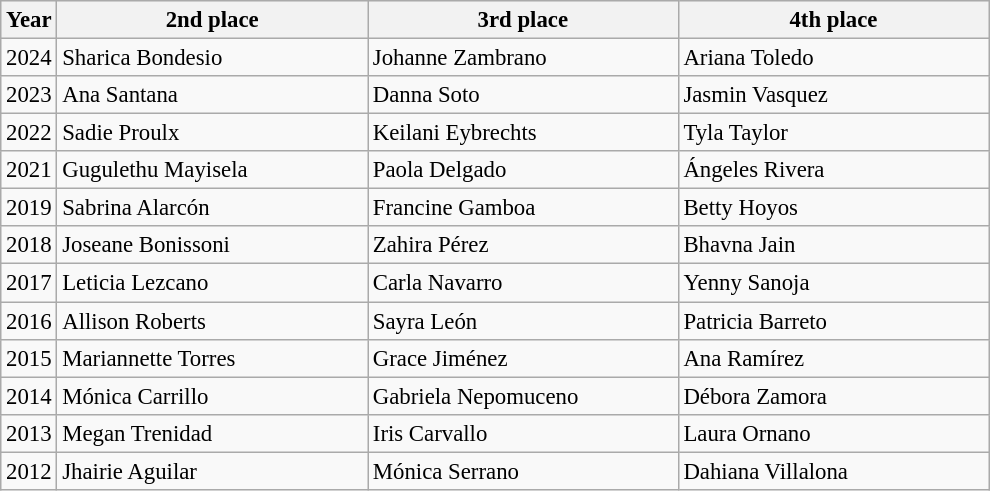<table class="wikitable sortable" style="font-size: 95%;">
<tr bgcolor="efefef" colspan="10">
<th width="10"><span>Year</span></th>
<th width="200"><span>2nd place</span></th>
<th width="200"><span>3rd place</span></th>
<th width="200"><span>4th place</span></th>
</tr>
<tr>
<td>2024</td>
<td>Sharica Bondesio<br></td>
<td>Johanne Zambrano<br></td>
<td>Ariana Toledo<br></td>
</tr>
<tr>
<td>2023</td>
<td>Ana Santana<br></td>
<td>Danna Soto<br></td>
<td>Jasmin Vasquez<br></td>
</tr>
<tr>
<td>2022</td>
<td>Sadie Proulx<br></td>
<td>Keilani Eybrechts<br></td>
<td>Tyla Taylor<br></td>
</tr>
<tr>
<td>2021</td>
<td>Gugulethu Mayisela<br></td>
<td>Paola Delgado<br></td>
<td>Ángeles Rivera<br></td>
</tr>
<tr>
<td>2019</td>
<td>Sabrina Alarcón<br></td>
<td>Francine Gamboa<br></td>
<td>Betty Hoyos<br></td>
</tr>
<tr>
<td>2018</td>
<td>Joseane Bonissoni<br></td>
<td>Zahira Pérez<br></td>
<td>Bhavna Jain<br></td>
</tr>
<tr>
<td>2017</td>
<td>Leticia Lezcano<br></td>
<td>Carla Navarro<br></td>
<td>Yenny Sanoja<br></td>
</tr>
<tr>
<td>2016</td>
<td>Allison Roberts<br></td>
<td>Sayra León<br></td>
<td>Patricia Barreto<br></td>
</tr>
<tr>
<td>2015</td>
<td>Mariannette Torres<br></td>
<td>Grace Jiménez<br></td>
<td>Ana Ramírez<br></td>
</tr>
<tr>
<td>2014</td>
<td>Mónica Carrillo<br></td>
<td>Gabriela Nepomuceno<br></td>
<td>Débora Zamora<br></td>
</tr>
<tr>
<td>2013</td>
<td>Megan Trenidad<br></td>
<td>Iris Carvallo<br></td>
<td>Laura Ornano<br></td>
</tr>
<tr>
<td>2012</td>
<td>Jhairie Aguilar<br></td>
<td>Mónica Serrano<br></td>
<td>Dahiana Villalona<br></td>
</tr>
</table>
